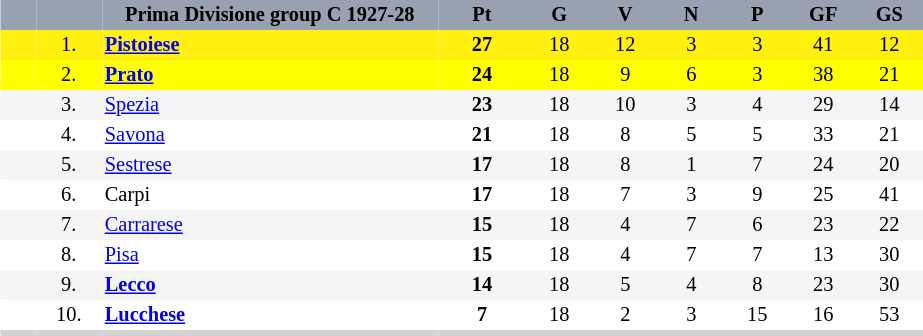<table align=center style="font-size: 85%; border-collapse:collapse" border=0 cellspacing=0 cellpadding=2>
<tr align=center bgcolor=#98A1B2>
<th width=20></th>
<th width=40></th>
<th width=220><span>Prima Divisione group C 1927-28</span></th>
<th width=55><span>Pt</span></th>
<th width=40><span>G</span></th>
<th width=40><span>V</span></th>
<th width=40><span>N</span></th>
<th width=40><span>P</span></th>
<th width=40><span>GF</span></th>
<th width=40><span>GS</span></th>
</tr>
<tr align=center style="background:#FFF010;">
<td></td>
<td>1.</td>
<td style="text-align:left;"><strong><a href='#'>Pistoiese</a></strong></td>
<td><strong>27</strong></td>
<td>18</td>
<td>12</td>
<td>3</td>
<td>3</td>
<td>41</td>
<td>12</td>
</tr>
<tr align=center style="background:#FFFF00;">
<td></td>
<td>2.</td>
<td style="text-align:left;"><strong><a href='#'>Prato</a></strong></td>
<td><strong>24</strong></td>
<td>18</td>
<td>9</td>
<td>6</td>
<td>3</td>
<td>38</td>
<td>21</td>
</tr>
<tr align=center style="background:#F5F5F5;">
<td></td>
<td>3.</td>
<td style="text-align:left;"><a href='#'>Spezia</a></td>
<td><strong>23</strong></td>
<td>18</td>
<td>10</td>
<td>3</td>
<td>4</td>
<td>29</td>
<td>14</td>
</tr>
<tr align=center style="background:#FFFFFF;">
<td></td>
<td>4.</td>
<td style="text-align:left;"><a href='#'>Savona</a></td>
<td><strong>21</strong></td>
<td>18</td>
<td>8</td>
<td>5</td>
<td>5</td>
<td>33</td>
<td>21</td>
</tr>
<tr align=center style="background:#F5F5F5;">
<td></td>
<td>5.</td>
<td style="text-align:left;"><a href='#'>Sestrese</a></td>
<td><strong>17</strong></td>
<td>18</td>
<td>8</td>
<td>1</td>
<td>7</td>
<td>24</td>
<td>20</td>
</tr>
<tr align=center style="background:#FFFFFF;">
<td></td>
<td>6.</td>
<td style="text-align:left;">Carpi</td>
<td><strong>17</strong></td>
<td>18</td>
<td>7</td>
<td>3</td>
<td>9</td>
<td>25</td>
<td>41</td>
</tr>
<tr align=center style="background:#F5F5F5;">
<td></td>
<td>7.</td>
<td style="text-align:left;"><a href='#'>Carrarese</a></td>
<td><strong>15</strong></td>
<td>18</td>
<td>4</td>
<td>7</td>
<td>6</td>
<td>23</td>
<td>22</td>
</tr>
<tr align=center style="background:#FFFFFF;">
<td></td>
<td>8.</td>
<td style="text-align:left;"><a href='#'>Pisa</a></td>
<td><strong>15</strong></td>
<td>18</td>
<td>4</td>
<td>7</td>
<td>7</td>
<td>13</td>
<td>30</td>
</tr>
<tr align=center style="background:#F5F5F5;">
<td></td>
<td>9.</td>
<td style="text-align:left;"><strong><a href='#'>Lecco</a></strong></td>
<td><strong>14</strong></td>
<td>18</td>
<td>5</td>
<td>4</td>
<td>8</td>
<td>23</td>
<td>30</td>
</tr>
<tr align=center style="background:#FFFFFF;">
<td></td>
<td>10.</td>
<td style="text-align:left;"><strong><a href='#'>Lucchese</a></strong></td>
<td><strong>7</strong></td>
<td>18</td>
<td>2</td>
<td>3</td>
<td>15</td>
<td>16</td>
<td>53</td>
</tr>
<tr align=center style="background:#D3D3D3;">
<td></td>
<td></td>
<td></td>
<td></td>
<td></td>
<td></td>
<td></td>
<td></td>
<td></td>
<td></td>
</tr>
</table>
